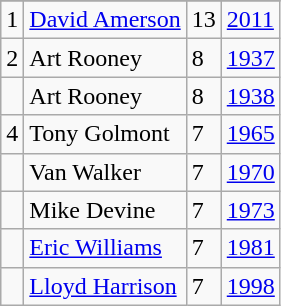<table class="wikitable">
<tr>
</tr>
<tr>
<td>1</td>
<td><a href='#'>David Amerson</a></td>
<td>13</td>
<td><a href='#'>2011</a></td>
</tr>
<tr>
<td>2</td>
<td>Art Rooney</td>
<td>8</td>
<td><a href='#'>1937</a></td>
</tr>
<tr>
<td></td>
<td>Art Rooney</td>
<td>8</td>
<td><a href='#'>1938</a></td>
</tr>
<tr>
<td>4</td>
<td>Tony Golmont</td>
<td>7</td>
<td><a href='#'>1965</a></td>
</tr>
<tr>
<td></td>
<td>Van Walker</td>
<td>7</td>
<td><a href='#'>1970</a></td>
</tr>
<tr>
<td></td>
<td>Mike Devine</td>
<td>7</td>
<td><a href='#'>1973</a></td>
</tr>
<tr>
<td></td>
<td><a href='#'>Eric Williams</a></td>
<td>7</td>
<td><a href='#'>1981</a></td>
</tr>
<tr>
<td></td>
<td><a href='#'>Lloyd Harrison</a></td>
<td>7</td>
<td><a href='#'>1998</a></td>
</tr>
</table>
